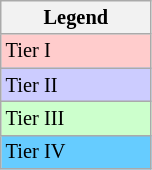<table class="wikitable" style="font-size:85%;" width=8%>
<tr>
<th>Legend</th>
</tr>
<tr bgcolor="#ffcccc">
<td>Tier I</td>
</tr>
<tr bgcolor="#ccccff">
<td>Tier II</td>
</tr>
<tr bgcolor="#CCFFCC">
<td>Tier III</td>
</tr>
<tr bgcolor="#66ccff">
<td>Tier IV</td>
</tr>
</table>
